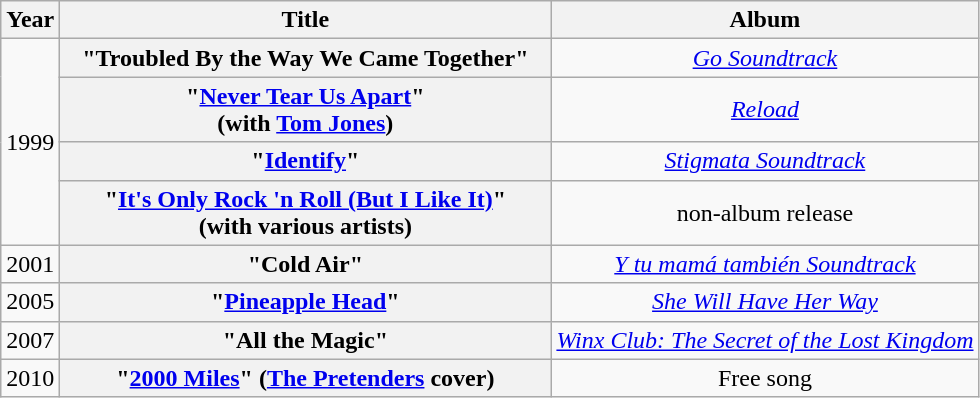<table class="wikitable plainrowheaders" style="text-align:center;">
<tr>
<th scope="col" style="width:1em;">Year</th>
<th scope="col" style="width:20em;">Title</th>
<th scope="col">Album</th>
</tr>
<tr>
<td rowspan="4">1999</td>
<th scope="row">"Troubled By the Way We Came Together"</th>
<td><em><a href='#'>Go Soundtrack</a></em></td>
</tr>
<tr>
<th scope="row">"<a href='#'>Never Tear Us Apart</a>"<br><span>(with <a href='#'>Tom Jones</a>)</span></th>
<td><em><a href='#'>Reload</a></em></td>
</tr>
<tr>
<th scope="row">"<a href='#'>Identify</a>"</th>
<td><em><a href='#'>Stigmata Soundtrack</a></em></td>
</tr>
<tr>
<th scope="row">"<a href='#'>It's Only Rock 'n Roll (But I Like It)</a>"<br><span>(with various artists)</span></th>
<td>non-album release</td>
</tr>
<tr>
<td>2001</td>
<th scope="row">"Cold Air"</th>
<td><em><a href='#'>Y tu mamá también Soundtrack</a></em></td>
</tr>
<tr>
<td>2005</td>
<th scope="row">"<a href='#'>Pineapple Head</a>"</th>
<td><em><a href='#'>She Will Have Her Way</a></em></td>
</tr>
<tr>
<td>2007</td>
<th scope="row">"All the Magic"</th>
<td><em><a href='#'>Winx Club: The Secret of the Lost Kingdom</a></em></td>
</tr>
<tr>
<td>2010</td>
<th scope="row">"<a href='#'>2000 Miles</a>" <span>(<a href='#'>The Pretenders</a> cover)</span></th>
<td>Free song</td>
</tr>
</table>
